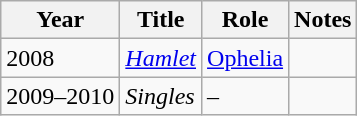<table class="wikitable sortable">
<tr>
<th scope="col">Year</th>
<th scope="col">Title</th>
<th scope="col">Role</th>
<th scope="col" class="unsortable">Notes</th>
</tr>
<tr>
<td>2008</td>
<td><em><a href='#'>Hamlet</a></em></td>
<td><a href='#'>Ophelia</a></td>
<td></td>
</tr>
<tr>
<td>2009–2010</td>
<td><em>Singles</em></td>
<td>–</td>
<td></td>
</tr>
</table>
